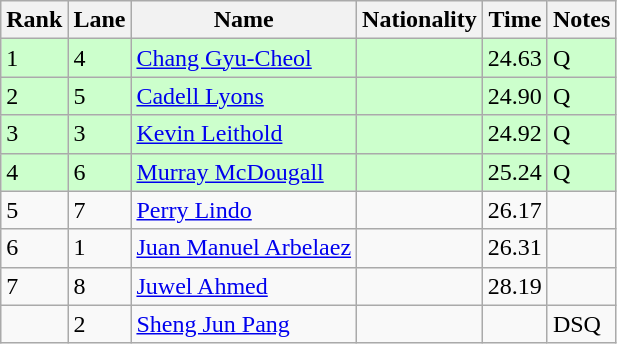<table class="wikitable">
<tr>
<th>Rank</th>
<th>Lane</th>
<th>Name</th>
<th>Nationality</th>
<th>Time</th>
<th>Notes</th>
</tr>
<tr bgcolor=ccffcc>
<td>1</td>
<td>4</td>
<td><a href='#'>Chang Gyu-Cheol</a></td>
<td></td>
<td>24.63</td>
<td>Q</td>
</tr>
<tr bgcolor=ccffcc>
<td>2</td>
<td>5</td>
<td><a href='#'>Cadell Lyons</a></td>
<td></td>
<td>24.90</td>
<td>Q</td>
</tr>
<tr bgcolor=ccffcc>
<td>3</td>
<td>3</td>
<td><a href='#'>Kevin Leithold</a></td>
<td></td>
<td>24.92</td>
<td>Q</td>
</tr>
<tr bgcolor=ccffcc>
<td>4</td>
<td>6</td>
<td><a href='#'>Murray McDougall</a></td>
<td></td>
<td>25.24</td>
<td>Q</td>
</tr>
<tr>
<td>5</td>
<td>7</td>
<td><a href='#'>Perry Lindo</a></td>
<td></td>
<td>26.17</td>
<td></td>
</tr>
<tr>
<td>6</td>
<td>1</td>
<td><a href='#'>Juan Manuel Arbelaez</a></td>
<td></td>
<td>26.31</td>
<td></td>
</tr>
<tr>
<td>7</td>
<td>8</td>
<td><a href='#'>Juwel Ahmed</a></td>
<td></td>
<td>28.19</td>
<td></td>
</tr>
<tr>
<td></td>
<td>2</td>
<td><a href='#'>Sheng Jun Pang</a></td>
<td></td>
<td></td>
<td>DSQ</td>
</tr>
</table>
